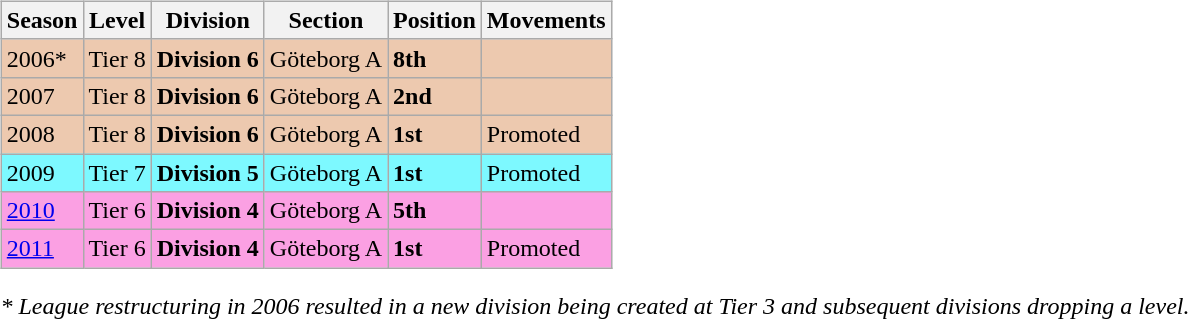<table>
<tr>
<td valign="top" width=0%><br><table class="wikitable">
<tr style="background:#f0f6fa;">
<th><strong>Season</strong></th>
<th><strong>Level</strong></th>
<th><strong>Division</strong></th>
<th><strong>Section</strong></th>
<th><strong>Position</strong></th>
<th><strong>Movements</strong></th>
</tr>
<tr>
<td style="background:#EDC9AF;">2006*</td>
<td style="background:#EDC9AF;">Tier 8</td>
<td style="background:#EDC9AF;"><strong>Division 6</strong></td>
<td style="background:#EDC9AF;">Göteborg A</td>
<td style="background:#EDC9AF;"><strong>8th</strong></td>
<td style="background:#EDC9AF;"></td>
</tr>
<tr>
<td style="background:#EDC9AF;">2007</td>
<td style="background:#EDC9AF;">Tier 8</td>
<td style="background:#EDC9AF;"><strong>Division 6</strong></td>
<td style="background:#EDC9AF;">Göteborg A</td>
<td style="background:#EDC9AF;"><strong>2nd</strong></td>
<td style="background:#EDC9AF;"></td>
</tr>
<tr>
<td style="background:#EDC9AF;">2008</td>
<td style="background:#EDC9AF;">Tier 8</td>
<td style="background:#EDC9AF;"><strong>Division 6</strong></td>
<td style="background:#EDC9AF;">Göteborg A</td>
<td style="background:#EDC9AF;"><strong>1st</strong></td>
<td style="background:#EDC9AF;">Promoted</td>
</tr>
<tr>
<td style="background:#7DF9FF;">2009</td>
<td style="background:#7DF9FF;">Tier 7</td>
<td style="background:#7DF9FF;"><strong>Division 5</strong></td>
<td style="background:#7DF9FF;">Göteborg A</td>
<td style="background:#7DF9FF;"><strong>1st</strong></td>
<td style="background:#7DF9FF;">Promoted</td>
</tr>
<tr>
<td style="background:#FBA0E3;"><a href='#'>2010</a></td>
<td style="background:#FBA0E3;">Tier 6</td>
<td style="background:#FBA0E3;"><strong>Division 4</strong></td>
<td style="background:#FBA0E3;">Göteborg A</td>
<td style="background:#FBA0E3;"><strong>5th</strong></td>
<td style="background:#FBA0E3;"></td>
</tr>
<tr>
<td style="background:#FBA0E3;"><a href='#'>2011</a></td>
<td style="background:#FBA0E3;">Tier 6</td>
<td style="background:#FBA0E3;"><strong>Division 4</strong></td>
<td style="background:#FBA0E3;">Göteborg A</td>
<td style="background:#FBA0E3;"><strong>1st</strong></td>
<td style="background:#FBA0E3;">Promoted</td>
</tr>
</table>
<em>* League restructuring in 2006 resulted in a new division being created at Tier 3 and subsequent divisions dropping a level.</em>


</td>
</tr>
</table>
